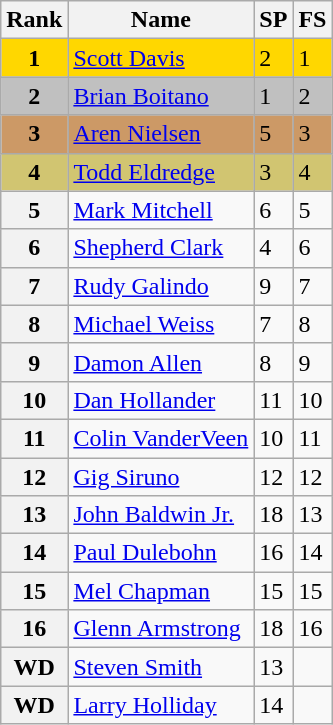<table class="wikitable">
<tr>
<th>Rank</th>
<th>Name</th>
<th>SP</th>
<th>FS</th>
</tr>
<tr bgcolor="gold">
<td align="center"><strong>1</strong></td>
<td><a href='#'>Scott Davis</a></td>
<td>2</td>
<td>1</td>
</tr>
<tr bgcolor="silver">
<td align="center"><strong>2</strong></td>
<td><a href='#'>Brian Boitano</a></td>
<td>1</td>
<td>2</td>
</tr>
<tr bgcolor="cc9966">
<td align="center"><strong>3</strong></td>
<td><a href='#'>Aren Nielsen</a></td>
<td>5</td>
<td>3</td>
</tr>
<tr bgcolor="#d1c571">
<td align="center"><strong>4</strong></td>
<td><a href='#'>Todd Eldredge</a></td>
<td>3</td>
<td>4</td>
</tr>
<tr>
<th>5</th>
<td><a href='#'>Mark Mitchell</a></td>
<td>6</td>
<td>5</td>
</tr>
<tr>
<th>6</th>
<td><a href='#'>Shepherd Clark</a></td>
<td>4</td>
<td>6</td>
</tr>
<tr>
<th>7</th>
<td><a href='#'>Rudy Galindo</a></td>
<td>9</td>
<td>7</td>
</tr>
<tr>
<th>8</th>
<td><a href='#'>Michael Weiss</a></td>
<td>7</td>
<td>8</td>
</tr>
<tr>
<th>9</th>
<td><a href='#'>Damon Allen</a></td>
<td>8</td>
<td>9</td>
</tr>
<tr>
<th>10</th>
<td><a href='#'>Dan Hollander</a></td>
<td>11</td>
<td>10</td>
</tr>
<tr>
<th>11</th>
<td><a href='#'>Colin VanderVeen</a></td>
<td>10</td>
<td>11</td>
</tr>
<tr>
<th>12</th>
<td><a href='#'>Gig Siruno</a></td>
<td>12</td>
<td>12</td>
</tr>
<tr>
<th>13</th>
<td><a href='#'>John Baldwin Jr.</a></td>
<td>18</td>
<td>13</td>
</tr>
<tr>
<th>14</th>
<td><a href='#'>Paul Dulebohn</a></td>
<td>16</td>
<td>14</td>
</tr>
<tr>
<th>15</th>
<td><a href='#'>Mel Chapman</a></td>
<td>15</td>
<td>15</td>
</tr>
<tr>
<th>16</th>
<td><a href='#'>Glenn Armstrong</a></td>
<td>18</td>
<td>16</td>
</tr>
<tr>
<th>WD</th>
<td><a href='#'>Steven Smith</a></td>
<td>13</td>
<td></td>
</tr>
<tr>
<th>WD</th>
<td><a href='#'>Larry Holliday</a></td>
<td>14</td>
<td></td>
</tr>
</table>
